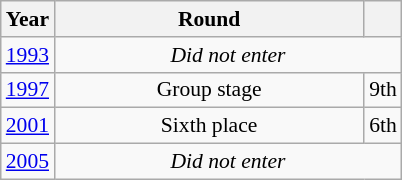<table class="wikitable" style="text-align: center; font-size:90%">
<tr>
<th>Year</th>
<th style="width:200px">Round</th>
<th></th>
</tr>
<tr>
<td><a href='#'>1993</a></td>
<td colspan="2"><em>Did not enter</em></td>
</tr>
<tr>
<td><a href='#'>1997</a></td>
<td>Group stage</td>
<td>9th</td>
</tr>
<tr>
<td><a href='#'>2001</a></td>
<td>Sixth place</td>
<td>6th</td>
</tr>
<tr>
<td><a href='#'>2005</a></td>
<td colspan="2"><em>Did not enter</em></td>
</tr>
</table>
